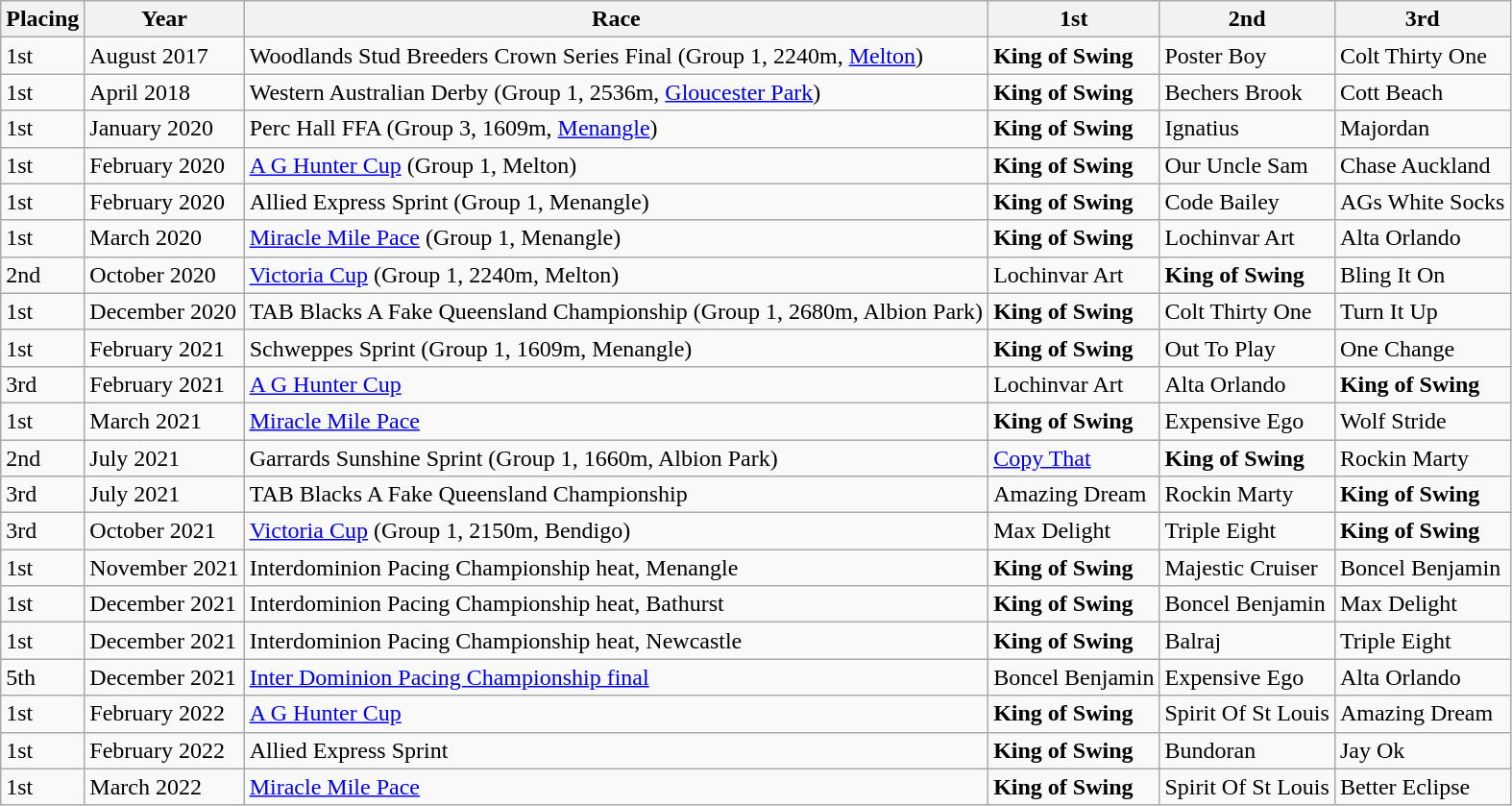<table class="sortable wikitable">
<tr>
<th>Placing</th>
<th>Year</th>
<th>Race</th>
<th>1st</th>
<th>2nd</th>
<th>3rd</th>
</tr>
<tr>
<td>1st</td>
<td>August 2017</td>
<td>Woodlands Stud Breeders Crown Series Final (Group 1, 2240m, <a href='#'>Melton</a>)</td>
<td><strong>King of Swing</strong></td>
<td>Poster Boy</td>
<td>Colt Thirty One</td>
</tr>
<tr>
<td>1st</td>
<td>April 2018</td>
<td>Western Australian Derby (Group 1, 2536m, <a href='#'>Gloucester Park</a>)</td>
<td><strong>King of Swing</strong></td>
<td>Bechers Brook</td>
<td>Cott Beach</td>
</tr>
<tr>
<td>1st</td>
<td>January 2020</td>
<td>Perc Hall FFA (Group 3, 1609m, <a href='#'>Menangle</a>)</td>
<td><strong>King of Swing</strong></td>
<td>Ignatius</td>
<td>Majordan</td>
</tr>
<tr>
<td>1st</td>
<td>February 2020</td>
<td><a href='#'>A G Hunter Cup</a> (Group 1, Melton)</td>
<td><strong>King of Swing</strong></td>
<td>Our Uncle Sam</td>
<td>Chase Auckland</td>
</tr>
<tr>
<td>1st</td>
<td>February 2020</td>
<td>Allied Express Sprint (Group 1, Menangle)</td>
<td><strong>King of Swing</strong></td>
<td>Code Bailey</td>
<td>AGs White Socks</td>
</tr>
<tr>
<td>1st</td>
<td>March 2020</td>
<td><a href='#'>Miracle Mile Pace</a> (Group 1, Menangle)</td>
<td><strong>King of Swing</strong></td>
<td>Lochinvar Art</td>
<td>Alta Orlando</td>
</tr>
<tr>
<td>2nd</td>
<td>October 2020</td>
<td><a href='#'>Victoria Cup</a> (Group 1, 2240m, Melton)</td>
<td>Lochinvar Art</td>
<td><strong>King of Swing</strong></td>
<td>Bling It On</td>
</tr>
<tr>
<td>1st</td>
<td>December 2020</td>
<td>TAB Blacks A Fake Queensland Championship (Group 1, 2680m, Albion Park)</td>
<td><strong>King of Swing</strong></td>
<td>Colt Thirty One</td>
<td>Turn It Up</td>
</tr>
<tr>
<td>1st</td>
<td>February 2021</td>
<td>Schweppes Sprint (Group 1, 1609m, Menangle)</td>
<td><strong>King of Swing</strong></td>
<td>Out To Play</td>
<td>One Change</td>
</tr>
<tr>
<td>3rd</td>
<td>February 2021</td>
<td><a href='#'>A G Hunter Cup</a></td>
<td>Lochinvar Art</td>
<td>Alta Orlando</td>
<td><strong>King of Swing</strong></td>
</tr>
<tr>
<td>1st</td>
<td>March 2021</td>
<td><a href='#'>Miracle Mile Pace</a></td>
<td><strong>King of Swing</strong></td>
<td>Expensive Ego</td>
<td>Wolf Stride</td>
</tr>
<tr>
<td>2nd</td>
<td>July 2021</td>
<td>Garrards Sunshine Sprint (Group 1, 1660m, Albion Park)</td>
<td><a href='#'>Copy That</a></td>
<td><strong>King of Swing</strong></td>
<td>Rockin Marty</td>
</tr>
<tr>
<td>3rd</td>
<td>July 2021</td>
<td>TAB Blacks A Fake Queensland Championship</td>
<td>Amazing Dream</td>
<td>Rockin Marty</td>
<td><strong>King of Swing</strong></td>
</tr>
<tr>
<td>3rd</td>
<td>October 2021</td>
<td><a href='#'>Victoria Cup</a> (Group 1, 2150m, Bendigo)</td>
<td>Max Delight</td>
<td>Triple Eight</td>
<td><strong>King of Swing</strong></td>
</tr>
<tr>
<td>1st</td>
<td>November 2021</td>
<td>Interdominion Pacing Championship heat, Menangle</td>
<td><strong>King of Swing</strong></td>
<td>Majestic Cruiser</td>
<td>Boncel Benjamin</td>
</tr>
<tr>
<td>1st</td>
<td>December 2021</td>
<td>Interdominion Pacing Championship heat, Bathurst</td>
<td><strong>King of Swing</strong></td>
<td>Boncel Benjamin</td>
<td>Max Delight</td>
</tr>
<tr>
<td>1st</td>
<td>December 2021</td>
<td>Interdominion Pacing Championship heat, Newcastle</td>
<td><strong>King of Swing</strong></td>
<td>Balraj</td>
<td>Triple Eight</td>
</tr>
<tr>
<td>5th</td>
<td>December 2021</td>
<td><a href='#'>Inter Dominion Pacing Championship final</a></td>
<td>Boncel Benjamin</td>
<td>Expensive Ego</td>
<td>Alta Orlando</td>
</tr>
<tr>
<td>1st</td>
<td>February 2022</td>
<td><a href='#'>A G Hunter Cup</a></td>
<td><strong>King of Swing</strong></td>
<td>Spirit Of St Louis</td>
<td>Amazing Dream</td>
</tr>
<tr>
<td>1st</td>
<td>February 2022</td>
<td>Allied Express Sprint</td>
<td><strong>King of Swing</strong></td>
<td>Bundoran</td>
<td>Jay Ok</td>
</tr>
<tr>
<td>1st</td>
<td>March 2022</td>
<td><a href='#'>Miracle Mile Pace</a></td>
<td><strong>King of Swing</strong></td>
<td>Spirit Of St Louis</td>
<td>Better Eclipse</td>
</tr>
</table>
